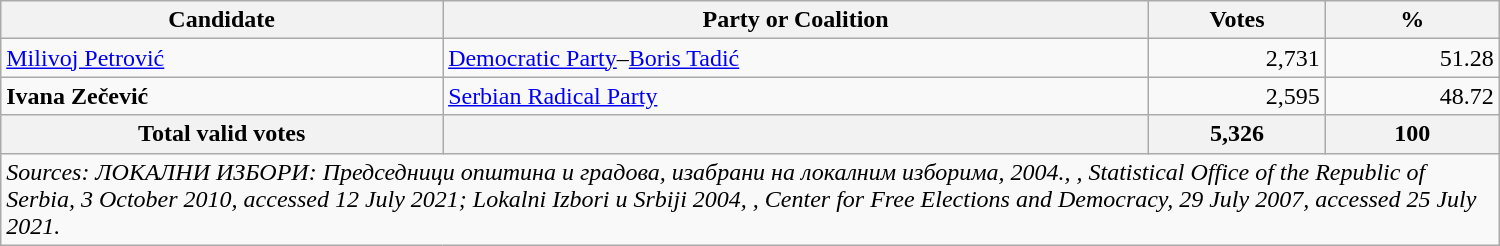<table style="width:1000px;" class="wikitable">
<tr>
<th>Candidate</th>
<th>Party or Coalition</th>
<th>Votes</th>
<th>%</th>
</tr>
<tr>
<td align="left"><a href='#'>Milivoj Petrović</a></td>
<td align="left"><a href='#'>Democratic Party</a>–<a href='#'>Boris Tadić</a></td>
<td align="right">2,731</td>
<td align="right">51.28</td>
</tr>
<tr>
<td align="left"><strong>Ivana Zečević</strong></td>
<td align="left"><a href='#'>Serbian Radical Party</a></td>
<td align="right">2,595</td>
<td align="right">48.72</td>
</tr>
<tr>
<th align="left">Total valid votes</th>
<th align="left"></th>
<th align="right">5,326</th>
<th align="right">100</th>
</tr>
<tr>
<td colspan=4><em>Sources: ЛОКАЛНИ ИЗБОРИ: Председници општина и градова, изабрани на локалним изборима, 2004., , Statistical Office of the Republic of Serbia, 3 October 2010, accessed 12 July 2021; Lokalni Izbori u Srbiji 2004, , Center for Free Elections and Democracy, 29 July 2007, accessed 25 July 2021.</em></td>
</tr>
</table>
